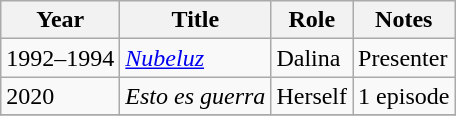<table class="wikitable sortable">
<tr>
<th>Year</th>
<th>Title</th>
<th>Role</th>
<th>Notes</th>
</tr>
<tr>
<td>1992–1994</td>
<td><em><a href='#'>Nubeluz</a></em></td>
<td>Dalina</td>
<td>Presenter</td>
</tr>
<tr>
<td>2020</td>
<td><em>Esto es guerra</em></td>
<td>Herself</td>
<td>1 episode</td>
</tr>
<tr>
</tr>
</table>
